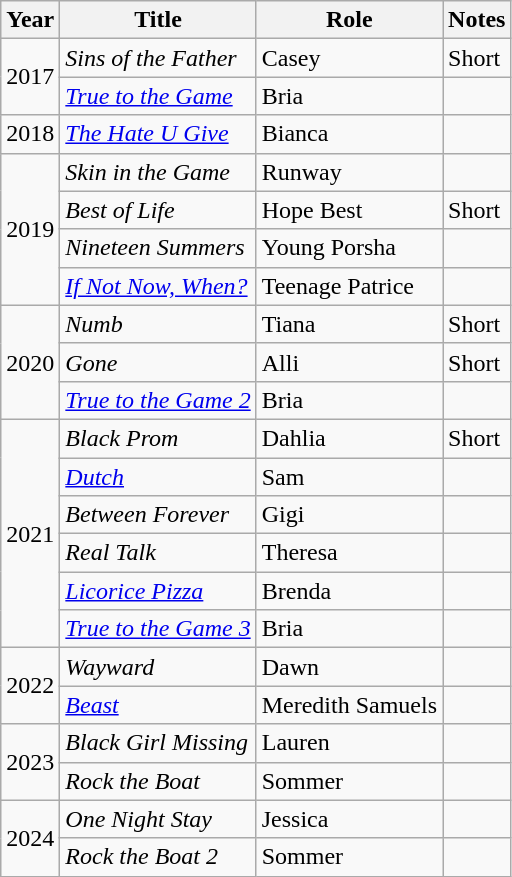<table class="wikitable plainrowheaders sortable" style="margin-right: 0;">
<tr>
<th>Year</th>
<th>Title</th>
<th>Role</th>
<th>Notes</th>
</tr>
<tr>
<td rowspan="2">2017</td>
<td><em>Sins of the Father</em></td>
<td>Casey</td>
<td>Short</td>
</tr>
<tr>
<td><em><a href='#'>True to the Game</a></em></td>
<td>Bria</td>
<td></td>
</tr>
<tr>
<td>2018</td>
<td><em><a href='#'>The Hate U Give</a></em></td>
<td>Bianca</td>
<td></td>
</tr>
<tr>
<td rowspan="4">2019</td>
<td><em>Skin in the Game</em></td>
<td>Runway</td>
<td></td>
</tr>
<tr>
<td><em>Best of Life</em></td>
<td>Hope Best</td>
<td>Short</td>
</tr>
<tr>
<td><em>Nineteen Summers</em></td>
<td>Young Porsha</td>
<td></td>
</tr>
<tr>
<td><em><a href='#'>If Not Now, When?</a></em></td>
<td>Teenage Patrice</td>
<td></td>
</tr>
<tr>
<td rowspan="3">2020</td>
<td><em>Numb</em></td>
<td>Tiana</td>
<td>Short</td>
</tr>
<tr>
<td><em>Gone</em></td>
<td>Alli</td>
<td>Short</td>
</tr>
<tr>
<td><em><a href='#'>True to the Game 2</a></em></td>
<td>Bria</td>
<td></td>
</tr>
<tr>
<td rowspan="6">2021</td>
<td><em>Black Prom</em></td>
<td>Dahlia</td>
<td>Short</td>
</tr>
<tr>
<td><em><a href='#'>Dutch</a></em></td>
<td>Sam</td>
<td></td>
</tr>
<tr>
<td><em>Between Forever</em></td>
<td>Gigi</td>
<td></td>
</tr>
<tr>
<td><em>Real Talk</em></td>
<td>Theresa</td>
<td></td>
</tr>
<tr>
<td><em><a href='#'>Licorice Pizza</a></em></td>
<td>Brenda</td>
<td></td>
</tr>
<tr>
<td><em><a href='#'>True to the Game 3</a></em></td>
<td>Bria</td>
<td></td>
</tr>
<tr>
<td rowspan="2">2022</td>
<td><em>Wayward</em></td>
<td>Dawn</td>
<td></td>
</tr>
<tr>
<td><em><a href='#'>Beast</a></em></td>
<td>Meredith Samuels</td>
<td></td>
</tr>
<tr>
<td rowspan="2">2023</td>
<td><em>Black Girl Missing</em></td>
<td>Lauren</td>
<td></td>
</tr>
<tr>
<td><em>Rock the Boat</em></td>
<td>Sommer</td>
<td></td>
</tr>
<tr>
<td rowspan="2">2024</td>
<td><em>One Night Stay</em></td>
<td>Jessica</td>
<td></td>
</tr>
<tr>
<td><em>Rock the Boat 2</em></td>
<td>Sommer</td>
<td></td>
</tr>
</table>
